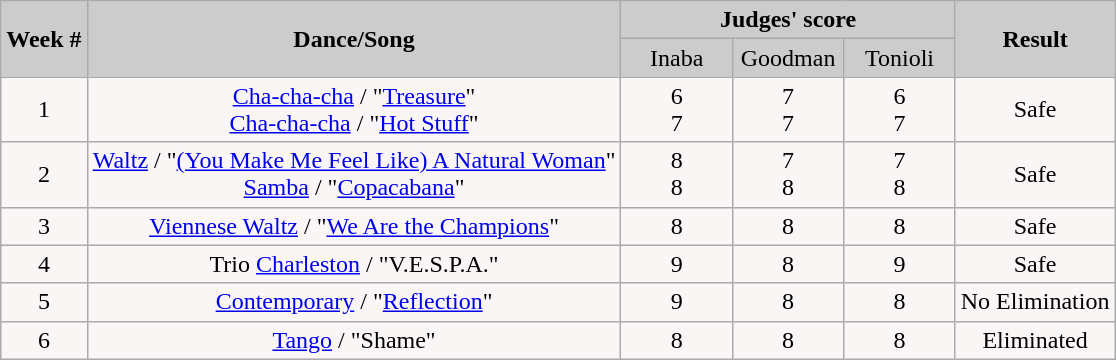<table class="wikitable" style="float:left;">
<tr style="text-align:Center; background:#ccc;">
<td rowspan="2"><strong>Week #</strong></td>
<td rowspan="2"><strong>Dance/Song</strong></td>
<td colspan="3"><strong>Judges' score</strong></td>
<td rowspan="2"><strong>Result</strong></td>
</tr>
<tr style="text-align:center; background:#ccc;">
<td style="width:10%; ">Inaba</td>
<td style="width:10%; ">Goodman</td>
<td style="width:10%; ">Tonioli</td>
</tr>
<tr style="text-align:center; background:#faf6f6;">
<td>1</td>
<td><a href='#'>Cha-cha-cha</a> / "<a href='#'>Treasure</a>"<br><a href='#'>Cha-cha-cha</a> / "<a href='#'>Hot Stuff</a>"</td>
<td>6<br>7</td>
<td>7<br>7</td>
<td>6<br>7</td>
<td>Safe</td>
</tr>
<tr style="text-align:center; background:#faf6f6;">
<td>2</td>
<td><a href='#'>Waltz</a> / "<a href='#'>(You Make Me Feel Like) A Natural Woman</a>"<br><a href='#'>Samba</a> / "<a href='#'>Copacabana</a>"</td>
<td>8<br>8</td>
<td>7<br>8</td>
<td>7<br>8</td>
<td>Safe</td>
</tr>
<tr style="text-align:center; background:#faf6f6;">
<td>3</td>
<td><a href='#'>Viennese Waltz</a> / "<a href='#'>We Are the Champions</a>"</td>
<td>8</td>
<td>8</td>
<td>8</td>
<td>Safe</td>
</tr>
<tr style="text-align:center; background:#faf6f6;">
<td>4</td>
<td>Trio <a href='#'>Charleston</a> / "V.E.S.P.A."</td>
<td>9</td>
<td>8</td>
<td>9</td>
<td>Safe</td>
</tr>
<tr style="text-align:center; background:#faf6f6;">
<td>5</td>
<td><a href='#'>Contemporary</a> / "<a href='#'>Reflection</a>"</td>
<td>9</td>
<td>8</td>
<td>8</td>
<td>No Elimination</td>
</tr>
<tr style="text-align:center; background:#faf6f6;">
<td>6</td>
<td><a href='#'>Tango</a> / "Shame"</td>
<td>8</td>
<td>8</td>
<td>8</td>
<td>Eliminated</td>
</tr>
</table>
